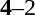<table style="text-align:center">
<tr>
<th width=223></th>
<th width=100></th>
<th width=223></th>
</tr>
<tr>
<td align=right><small><span></span></small> <strong></strong></td>
<td><strong>4</strong>–2</td>
<td align=left> <small><span></span></small></td>
</tr>
</table>
